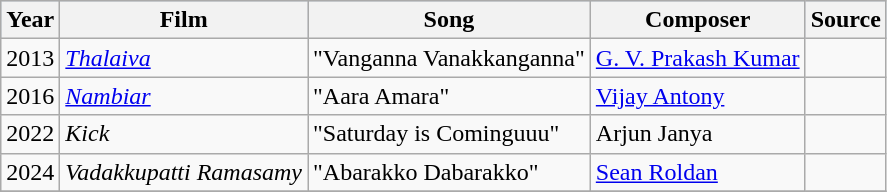<table class="wikitable sortable">
<tr style="background:#b0c4de; text-align:center;">
<th>Year</th>
<th>Film</th>
<th>Song</th>
<th>Composer</th>
<th>Source</th>
</tr>
<tr>
<td>2013</td>
<td><em><a href='#'>Thalaiva</a></em></td>
<td>"Vanganna Vanakkanganna"</td>
<td><a href='#'>G. V. Prakash Kumar</a></td>
<td></td>
</tr>
<tr>
<td>2016</td>
<td><em><a href='#'>Nambiar</a></em></td>
<td>"Aara Amara"</td>
<td><a href='#'>Vijay Antony</a></td>
<td></td>
</tr>
<tr>
<td>2022</td>
<td><em>Kick</em></td>
<td>"Saturday is Cominguuu"</td>
<td>Arjun Janya</td>
<td></td>
</tr>
<tr>
<td>2024</td>
<td><em>Vadakkupatti Ramasamy</em></td>
<td>"Abarakko Dabarakko"</td>
<td><a href='#'>Sean Roldan</a></td>
<td></td>
</tr>
<tr>
</tr>
</table>
